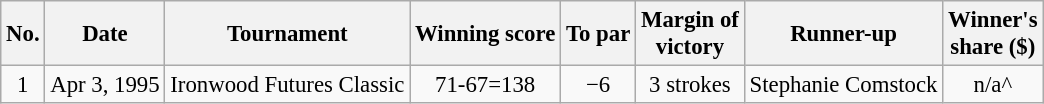<table class="wikitable" style="font-size:95%;">
<tr>
<th>No.</th>
<th>Date</th>
<th>Tournament</th>
<th>Winning score</th>
<th>To par</th>
<th>Margin of<br>victory</th>
<th>Runner-up</th>
<th>Winner's<br>share ($)</th>
</tr>
<tr>
<td align=center>1</td>
<td align=right>Apr 3, 1995</td>
<td>Ironwood Futures Classic</td>
<td align=center>71-67=138</td>
<td align=center>−6</td>
<td align=center>3 strokes</td>
<td> Stephanie Comstock</td>
<td align=center>n/a^</td>
</tr>
</table>
